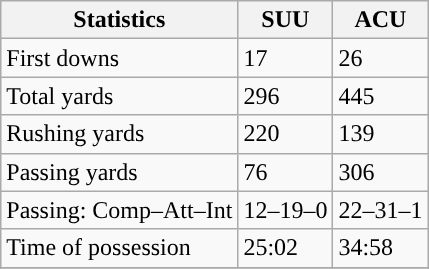<table class="wikitable" style="float: left;">
<tr>
<th>Statistics</th>
<th>SUU</th>
<th>ACU</th>
</tr>
<tr>
<td>First downs</td>
<td>17</td>
<td>26</td>
</tr>
<tr>
<td>Total yards</td>
<td>296</td>
<td>445</td>
</tr>
<tr>
<td>Rushing yards</td>
<td>220</td>
<td>139</td>
</tr>
<tr>
<td>Passing yards</td>
<td>76</td>
<td>306</td>
</tr>
<tr>
<td>Passing: Comp–Att–Int</td>
<td>12–19–0</td>
<td>22–31–1</td>
</tr>
<tr>
<td>Time of possession</td>
<td>25:02</td>
<td>34:58</td>
</tr>
<tr>
</tr>
</table>
